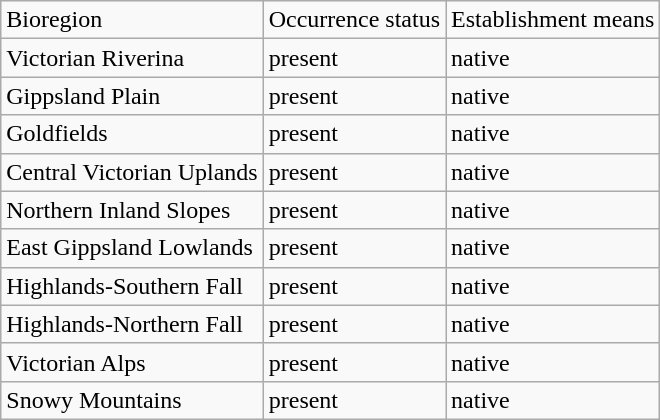<table class="wikitable">
<tr>
<td>Bioregion</td>
<td>Occurrence status</td>
<td>Establishment means</td>
</tr>
<tr>
<td>Victorian Riverina</td>
<td>present</td>
<td>native</td>
</tr>
<tr>
<td>Gippsland Plain</td>
<td>present</td>
<td>native</td>
</tr>
<tr>
<td>Goldfields</td>
<td>present</td>
<td>native</td>
</tr>
<tr>
<td>Central Victorian Uplands</td>
<td>present</td>
<td>native</td>
</tr>
<tr>
<td>Northern Inland Slopes</td>
<td>present</td>
<td>native</td>
</tr>
<tr>
<td>East Gippsland Lowlands</td>
<td>present</td>
<td>native</td>
</tr>
<tr>
<td>Highlands-Southern Fall</td>
<td>present</td>
<td>native</td>
</tr>
<tr>
<td>Highlands-Northern Fall</td>
<td>present</td>
<td>native</td>
</tr>
<tr>
<td>Victorian Alps</td>
<td>present</td>
<td>native</td>
</tr>
<tr>
<td>Snowy Mountains</td>
<td>present</td>
<td>native</td>
</tr>
</table>
